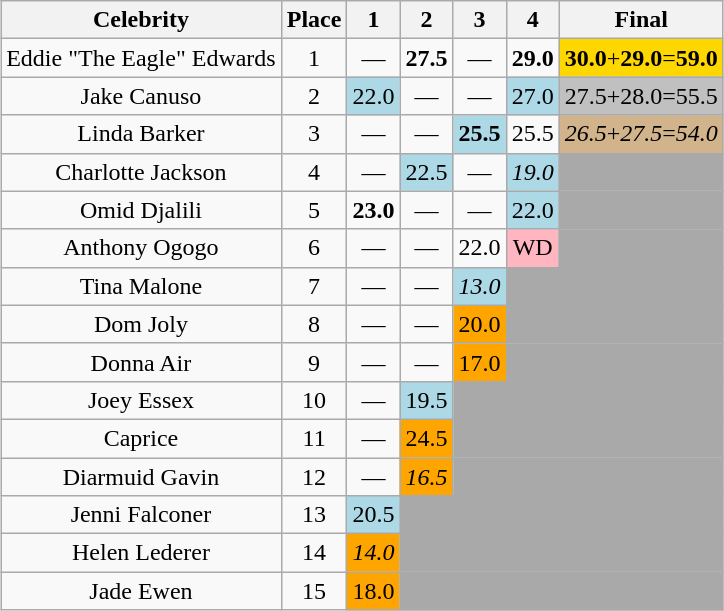<table class="wikitable sortable"  style="margin:auto; text-align:center; white-space:nowrap; width:30%;">
<tr>
<th>Celebrity</th>
<th>Place</th>
<th>1</th>
<th>2</th>
<th>3</th>
<th>4</th>
<th>Final</th>
</tr>
<tr>
<td>Eddie "The Eagle" Edwards</td>
<td>1</td>
<td>—</td>
<td><span><strong>27.5</strong></span></td>
<td>—</td>
<td><span><strong>29.0</strong></span></td>
<td bgcolor=gold><span><strong>30.0</strong></span>+<span><strong>29.0</strong></span>=<span><strong>59.0</strong></span></td>
</tr>
<tr>
<td>Jake Canuso</td>
<td>2</td>
<td bgcolor=lightblue>22.0</td>
<td>—</td>
<td>—</td>
<td bgcolor=lightblue>27.0</td>
<td bgcolor=silver>27.5+28.0=55.5</td>
</tr>
<tr>
<td>Linda Barker</td>
<td>3</td>
<td>—</td>
<td>—</td>
<td bgcolor=lightblue><span><strong>25.5</strong></span></td>
<td>25.5</td>
<td bgcolor=tan><span><em>26.5</em></span>+<span><em>27.5</em></span>=<span><em>54.0</em></span></td>
</tr>
<tr>
<td>Charlotte Jackson</td>
<td>4</td>
<td>—</td>
<td bgcolor=lightblue>22.5</td>
<td>—</td>
<td bgcolor=lightblue><span><em>19.0</em></span></td>
<td bgcolor=darkgrey></td>
</tr>
<tr>
<td>Omid Djalili</td>
<td>5</td>
<td><span><strong>23.0</strong></span></td>
<td>—</td>
<td>—</td>
<td bgcolor=lightblue>22.0</td>
<td bgcolor=darkgrey></td>
</tr>
<tr>
<td>Anthony Ogogo</td>
<td>6</td>
<td>—</td>
<td>—</td>
<td>22.0</td>
<td bgcolor=lightpink>WD</td>
<td bgcolor=darkgrey></td>
</tr>
<tr>
<td>Tina Malone</td>
<td>7</td>
<td>—</td>
<td>—</td>
<td bgcolor=lightblue><span><em>13.0</em></span></td>
<td colspan=2 bgcolor=darkgrey></td>
</tr>
<tr>
<td>Dom Joly</td>
<td>8</td>
<td>—</td>
<td>—</td>
<td bgcolor=orange>20.0</td>
<td colspan=2 bgcolor=darkgrey></td>
</tr>
<tr>
<td>Donna Air</td>
<td>9</td>
<td>—</td>
<td>—</td>
<td bgcolor=orange>17.0</td>
<td colspan=2 bgcolor=darkgrey></td>
</tr>
<tr>
<td>Joey Essex</td>
<td>10</td>
<td>—</td>
<td bgcolor=lightblue>19.5</td>
<td colspan=3 bgcolor=darkgrey></td>
</tr>
<tr>
<td>Caprice</td>
<td>11</td>
<td>—</td>
<td bgcolor=orange>24.5</td>
<td colspan=3 bgcolor=darkgrey></td>
</tr>
<tr>
<td>Diarmuid Gavin</td>
<td>12</td>
<td>—</td>
<td bgcolor=orange><span><em>16.5</em></span></td>
<td colspan=3 bgcolor=darkgrey></td>
</tr>
<tr>
<td>Jenni Falconer</td>
<td>13</td>
<td bgcolor=lightblue>20.5</td>
<td colspan=4 bgcolor=darkgrey></td>
</tr>
<tr>
<td>Helen Lederer</td>
<td>14</td>
<td bgcolor=orange><span><em>14.0</em></span></td>
<td colspan=4 bgcolor=darkgrey></td>
</tr>
<tr>
<td>Jade Ewen</td>
<td>15</td>
<td bgcolor=orange>18.0</td>
<td colspan=4 bgcolor=darkgrey></td>
</tr>
</table>
